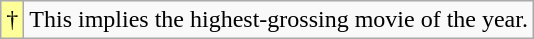<table class="wikitable">
<tr>
<td style="background-color:#FFFF99"align="center">†</td>
<td>This implies the highest-grossing movie of the year.</td>
</tr>
</table>
